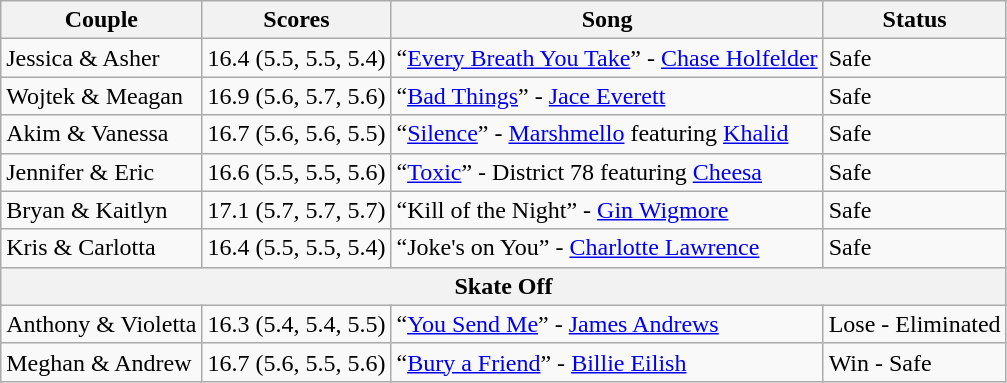<table class="wikitable">
<tr>
<th>Couple</th>
<th>Scores</th>
<th>Song</th>
<th>Status</th>
</tr>
<tr>
<td>Jessica & Asher</td>
<td>16.4 (5.5, 5.5, 5.4)</td>
<td>“<a href='#'>Every Breath You Take</a>” - <a href='#'>Chase Holfelder</a></td>
<td>Safe</td>
</tr>
<tr>
<td>Wojtek & Meagan</td>
<td>16.9 (5.6, 5.7, 5.6)</td>
<td>“<a href='#'>Bad Things</a>” - <a href='#'>Jace Everett</a></td>
<td>Safe</td>
</tr>
<tr>
<td>Akim & Vanessa</td>
<td>16.7 (5.6, 5.6, 5.5)</td>
<td>“<a href='#'>Silence</a>” - <a href='#'>Marshmello</a> featuring <a href='#'>Khalid</a></td>
<td>Safe</td>
</tr>
<tr>
<td>Jennifer & Eric</td>
<td>16.6 (5.5, 5.5, 5.6)</td>
<td>“<a href='#'>Toxic</a>” - District 78 featuring <a href='#'>Cheesa</a></td>
<td>Safe</td>
</tr>
<tr>
<td>Bryan & Kaitlyn</td>
<td>17.1 (5.7, 5.7, 5.7)</td>
<td>“Kill of the Night” - <a href='#'>Gin Wigmore</a></td>
<td>Safe</td>
</tr>
<tr>
<td>Kris & Carlotta</td>
<td>16.4 (5.5, 5.5, 5.4)</td>
<td>“Joke's on You” - <a href='#'>Charlotte Lawrence</a></td>
<td>Safe</td>
</tr>
<tr>
<th colspan="4"><strong>Skate Off</strong></th>
</tr>
<tr>
<td>Anthony & Violetta</td>
<td>16.3 (5.4, 5.4, 5.5)</td>
<td>“<a href='#'>You Send Me</a>” - <a href='#'>James Andrews</a></td>
<td>Lose - Eliminated</td>
</tr>
<tr>
<td>Meghan & Andrew</td>
<td>16.7 (5.6, 5.5, 5.6)</td>
<td>“<a href='#'>Bury a Friend</a>” - <a href='#'>Billie Eilish</a></td>
<td>Win - Safe</td>
</tr>
</table>
